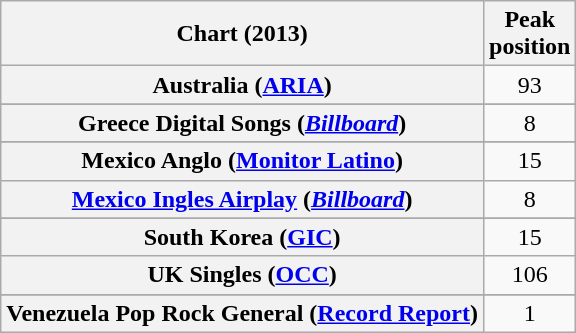<table class="wikitable plainrowheaders sortable" style="text-align:center">
<tr>
<th scope="col">Chart (2013)</th>
<th scope="col">Peak<br>position</th>
</tr>
<tr>
<th scope="row">Australia (<a href='#'>ARIA</a>)</th>
<td style="text-align:center;">93</td>
</tr>
<tr>
</tr>
<tr>
</tr>
<tr>
</tr>
<tr>
</tr>
<tr>
</tr>
<tr>
</tr>
<tr>
</tr>
<tr>
<th scope="row">Greece Digital Songs (<em><a href='#'>Billboard</a></em>)</th>
<td style="text-align:center;">8</td>
</tr>
<tr>
</tr>
<tr>
<th scope="row">Mexico Anglo (<a href='#'>Monitor Latino</a>)</th>
<td style="text-align:center;">15</td>
</tr>
<tr>
<th scope="row"><a href='#'>Mexico Ingles Airplay</a> (<em><a href='#'>Billboard</a></em>)</th>
<td style="text-align:center;">8</td>
</tr>
<tr>
</tr>
<tr>
<th scope="row">South Korea (<a href='#'>GIC</a>)</th>
<td style="text-align:center;">15</td>
</tr>
<tr>
<th scope="row">UK Singles (<a href='#'>OCC</a>)</th>
<td style="text-align:center;">106</td>
</tr>
<tr>
</tr>
<tr>
</tr>
<tr>
</tr>
<tr>
</tr>
<tr>
</tr>
<tr>
</tr>
<tr>
</tr>
<tr>
<th scope="row">Venezuela Pop Rock General (<a href='#'>Record Report</a>)</th>
<td style="text-align:center;">1</td>
</tr>
</table>
